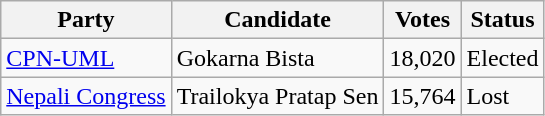<table class="wikitable">
<tr>
<th>Party</th>
<th>Candidate</th>
<th>Votes</th>
<th>Status</th>
</tr>
<tr>
<td><a href='#'>CPN-UML</a></td>
<td>Gokarna Bista</td>
<td>18,020</td>
<td>Elected</td>
</tr>
<tr>
<td><a href='#'>Nepali Congress</a></td>
<td>Trailokya Pratap Sen</td>
<td>15,764</td>
<td>Lost</td>
</tr>
</table>
